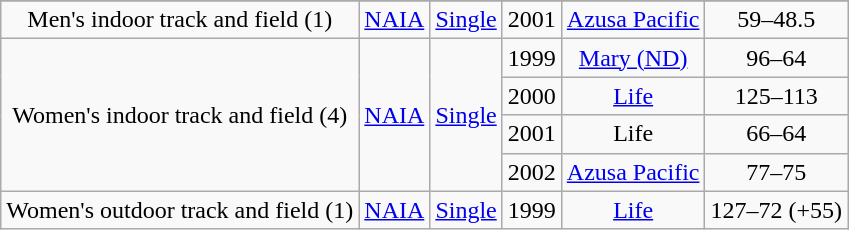<table class="wikitable">
<tr align="center">
</tr>
<tr align="center">
<td rowspan="1">Men's indoor track and field (1)</td>
<td rowspan="1"><a href='#'>NAIA</a></td>
<td rowspan="1"><a href='#'>Single</a></td>
<td>2001</td>
<td><a href='#'>Azusa Pacific</a></td>
<td>59–48.5</td>
</tr>
<tr align="center">
<td rowspan="4">Women's indoor track and field (4)</td>
<td rowspan="4"><a href='#'>NAIA</a></td>
<td rowspan="4"><a href='#'>Single</a></td>
<td>1999</td>
<td><a href='#'>Mary (ND)</a></td>
<td>96–64</td>
</tr>
<tr align="center">
<td>2000</td>
<td><a href='#'>Life</a></td>
<td>125–113</td>
</tr>
<tr align="center">
<td>2001</td>
<td>Life</td>
<td>66–64</td>
</tr>
<tr align="center">
<td>2002</td>
<td><a href='#'>Azusa Pacific</a></td>
<td>77–75</td>
</tr>
<tr align="center">
<td rowspan="1">Women's outdoor track and field (1)</td>
<td rowspan="1"><a href='#'>NAIA</a></td>
<td rowspan="1"><a href='#'>Single</a></td>
<td>1999</td>
<td><a href='#'>Life</a></td>
<td>127–72 (+55)</td>
</tr>
</table>
